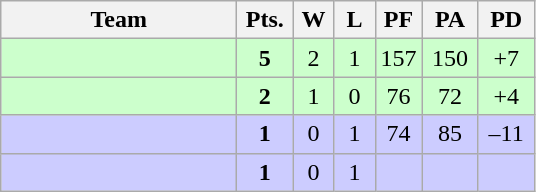<table class=wikitable>
<tr>
<th width=150px>Team</th>
<th width=30px>Pts.</th>
<th width=20px>W</th>
<th width=20px>L</th>
<th width=20px>PF</th>
<th width=30px>PA</th>
<th width=30px>PD</th>
</tr>
<tr align=center bgcolor=#ccffcc>
<td align=left></td>
<td><strong>5</strong></td>
<td>2</td>
<td>1</td>
<td>157</td>
<td>150</td>
<td>+7</td>
</tr>
<tr align=center bgcolor=#ccffcc>
<td align=left></td>
<td><strong>2</strong></td>
<td>1</td>
<td>0</td>
<td>76</td>
<td>72</td>
<td>+4</td>
</tr>
<tr align=center bgcolor=#ccccff>
<td align=left></td>
<td><strong>1</strong></td>
<td>0</td>
<td>1</td>
<td>74</td>
<td>85</td>
<td>–11</td>
</tr>
<tr align=center bgcolor=#ccccff>
<td align=left></td>
<td><strong>1</strong></td>
<td>0</td>
<td>1</td>
<td></td>
<td></td>
<td></td>
</tr>
</table>
